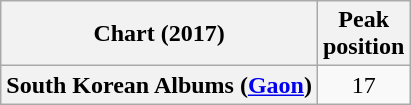<table class="wikitable sortable plainrowheaders" style="text-align:center">
<tr>
<th scope="col">Chart (2017)</th>
<th scope="col">Peak<br> position</th>
</tr>
<tr>
<th scope="row">South Korean Albums (<a href='#'>Gaon</a>)</th>
<td>17</td>
</tr>
</table>
